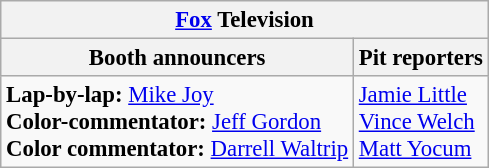<table class="wikitable" style="font-size: 95%">
<tr>
<th colspan="2"><a href='#'>Fox</a> Television</th>
</tr>
<tr>
<th>Booth announcers</th>
<th>Pit reporters</th>
</tr>
<tr>
<td><strong>Lap-by-lap:</strong> <a href='#'>Mike Joy</a><br><strong>Color-commentator:</strong> <a href='#'>Jeff Gordon</a><br><strong>Color commentator:</strong> <a href='#'>Darrell Waltrip</a></td>
<td><a href='#'>Jamie Little</a><br><a href='#'>Vince Welch</a><br><a href='#'>Matt Yocum</a></td>
</tr>
</table>
